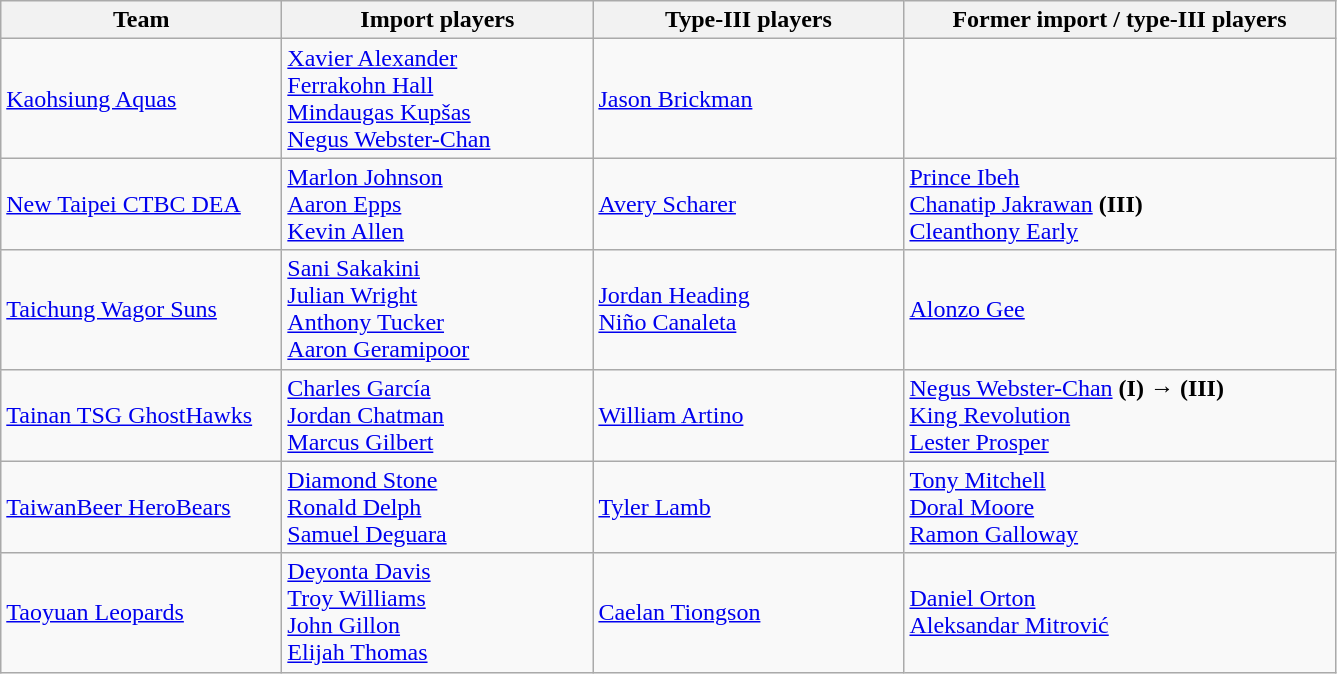<table class="wikitable" style="text-align:left">
<tr>
<th style="width:180px">Team</th>
<th style="width:200px">Import players</th>
<th style="width:200px">Type-III players</th>
<th style="width:280px">Former import / type-III players</th>
</tr>
<tr>
<td><a href='#'>Kaohsiung Aquas</a></td>
<td> <a href='#'>Xavier Alexander</a><br> <a href='#'>Ferrakohn Hall</a><br> <a href='#'>Mindaugas Kupšas</a><br> <a href='#'>Negus Webster-Chan</a></td>
<td> <a href='#'>Jason Brickman</a></td>
<td></td>
</tr>
<tr>
<td><a href='#'>New Taipei CTBC DEA</a></td>
<td> <a href='#'>Marlon Johnson</a><br> <a href='#'>Aaron Epps</a><br> <a href='#'>Kevin Allen</a></td>
<td> <a href='#'>Avery Scharer</a></td>
<td> <a href='#'>Prince Ibeh</a><br> <a href='#'>Chanatip Jakrawan</a> <strong>(III)</strong><br> <a href='#'>Cleanthony Early</a></td>
</tr>
<tr>
<td><a href='#'>Taichung Wagor Suns</a></td>
<td> <a href='#'>Sani Sakakini</a><br> <a href='#'>Julian Wright</a><br> <a href='#'>Anthony Tucker</a><br> <a href='#'>Aaron Geramipoor</a></td>
<td> <a href='#'>Jordan Heading</a><br> <a href='#'>Niño Canaleta</a></td>
<td> <a href='#'>Alonzo Gee</a></td>
</tr>
<tr>
<td><a href='#'>Tainan TSG GhostHawks</a></td>
<td> <a href='#'>Charles García</a><br> <a href='#'>Jordan Chatman</a><br> <a href='#'>Marcus Gilbert</a></td>
<td> <a href='#'>William Artino</a></td>
<td> <a href='#'>Negus Webster-Chan</a> <strong>(I)</strong> → <strong>(III)</strong><br> <a href='#'>King Revolution</a><br> <a href='#'>Lester Prosper</a></td>
</tr>
<tr>
<td><a href='#'>TaiwanBeer HeroBears</a></td>
<td> <a href='#'>Diamond Stone</a><br> <a href='#'>Ronald Delph</a><br> <a href='#'>Samuel Deguara</a></td>
<td> <a href='#'>Tyler Lamb</a></td>
<td> <a href='#'>Tony Mitchell</a><br> <a href='#'>Doral Moore</a><br> <a href='#'>Ramon Galloway</a></td>
</tr>
<tr>
<td><a href='#'>Taoyuan Leopards</a></td>
<td> <a href='#'>Deyonta Davis</a><br> <a href='#'>Troy Williams</a><br> <a href='#'>John Gillon</a><br> <a href='#'>Elijah Thomas</a></td>
<td> <a href='#'>Caelan Tiongson</a></td>
<td> <a href='#'>Daniel Orton</a><br> <a href='#'>Aleksandar Mitrović</a></td>
</tr>
</table>
